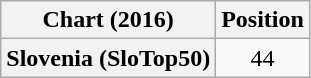<table class="wikitable plainrowheaders" style="text-align:center;">
<tr>
<th scope="col">Chart (2016)</th>
<th scope="col">Position</th>
</tr>
<tr>
<th scope="row">Slovenia (SloTop50)</th>
<td>44</td>
</tr>
</table>
